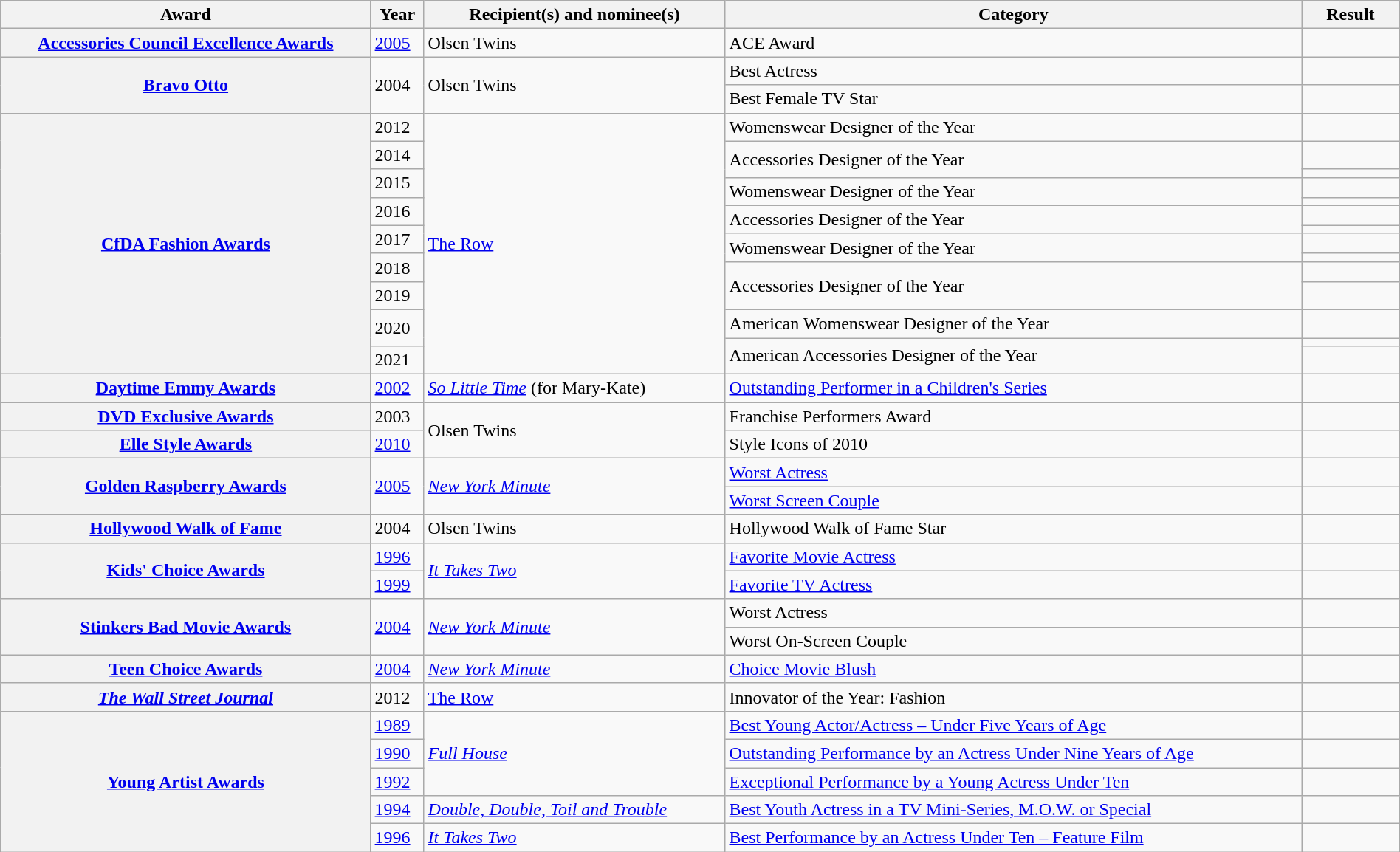<table class="wikitable sortable plainrowheaders" style="width: 100%;">
<tr>
<th scope="col">Award</th>
<th scope="col">Year</th>
<th scope="col">Recipient(s) and nominee(s)</th>
<th scope="col">Category</th>
<th scope="col" style="width: 7%;">Result</th>
</tr>
<tr>
<th scope="row"><a href='#'>Accessories Council Excellence Awards</a></th>
<td><a href='#'>2005</a></td>
<td>Olsen Twins</td>
<td>ACE Award</td>
<td></td>
</tr>
<tr>
<th scope="row" rowspan="2"><a href='#'>Bravo Otto</a></th>
<td rowspan="2">2004</td>
<td rowspan=2>Olsen Twins</td>
<td>Best Actress</td>
<td></td>
</tr>
<tr>
<td>Best Female TV Star</td>
<td></td>
</tr>
<tr>
<th scope="row" rowspan=14><a href='#'>CfDA Fashion Awards</a></th>
<td>2012</td>
<td rowspan=14><a href='#'>The Row</a></td>
<td>Womenswear Designer of the Year</td>
<td></td>
</tr>
<tr>
<td>2014</td>
<td rowspan=2>Accessories Designer of the Year</td>
<td></td>
</tr>
<tr>
<td rowspan=2>2015</td>
<td></td>
</tr>
<tr>
<td rowspan=2>Womenswear Designer of the Year</td>
<td></td>
</tr>
<tr>
<td rowspan=2>2016</td>
<td></td>
</tr>
<tr>
<td rowspan=2>Accessories Designer of the Year</td>
<td></td>
</tr>
<tr>
<td rowspan=2>2017</td>
<td></td>
</tr>
<tr>
<td rowspan=2>Womenswear Designer of the Year</td>
<td></td>
</tr>
<tr>
<td rowspan=2>2018</td>
<td></td>
</tr>
<tr>
<td rowspan=2>Accessories Designer of the Year</td>
<td></td>
</tr>
<tr>
<td rowspan=1>2019</td>
<td></td>
</tr>
<tr>
<td rowspan=2>2020</td>
<td>American Womenswear Designer of the Year</td>
<td></td>
</tr>
<tr>
<td rowspan=2>American Accessories Designer of the Year</td>
<td></td>
</tr>
<tr>
<td>2021</td>
<td></td>
</tr>
<tr>
<th scope="row"><a href='#'>Daytime Emmy Awards</a></th>
<td><a href='#'>2002</a></td>
<td><em><a href='#'>So Little Time</a></em> (for Mary-Kate)</td>
<td><a href='#'>Outstanding Performer in a Children's Series</a></td>
<td></td>
</tr>
<tr>
<th scope="row"><a href='#'>DVD Exclusive Awards</a></th>
<td>2003</td>
<td rowspan=2>Olsen Twins</td>
<td>Franchise Performers Award</td>
<td></td>
</tr>
<tr>
<th scope="row"><a href='#'>Elle Style Awards</a></th>
<td><a href='#'>2010</a></td>
<td>Style Icons of 2010</td>
<td></td>
</tr>
<tr>
<th scope="row" rowspan=2><a href='#'>Golden Raspberry Awards</a></th>
<td rowspan=2><a href='#'>2005</a></td>
<td rowspan=2><em><a href='#'>New York Minute</a></em></td>
<td><a href='#'>Worst Actress</a></td>
<td></td>
</tr>
<tr>
<td><a href='#'>Worst Screen Couple</a></td>
<td></td>
</tr>
<tr>
<th scope="row"><a href='#'>Hollywood Walk of Fame</a></th>
<td>2004</td>
<td>Olsen Twins</td>
<td>Hollywood Walk of Fame Star</td>
<td></td>
</tr>
<tr>
<th scope="row" rowspan=2><a href='#'>Kids' Choice Awards</a></th>
<td><a href='#'>1996</a></td>
<td rowspan=2><em><a href='#'>It Takes Two</a></em></td>
<td><a href='#'>Favorite Movie Actress</a></td>
<td></td>
</tr>
<tr>
<td><a href='#'>1999</a></td>
<td><a href='#'>Favorite TV Actress</a></td>
<td></td>
</tr>
<tr>
<th scope="row" rowspan=2><a href='#'>Stinkers Bad Movie Awards</a></th>
<td rowspan=2><a href='#'>2004</a></td>
<td rowspan=2><em><a href='#'>New York Minute</a></em></td>
<td>Worst Actress</td>
<td></td>
</tr>
<tr>
<td>Worst On-Screen Couple</td>
<td></td>
</tr>
<tr>
<th scope="row"><a href='#'>Teen Choice Awards</a></th>
<td><a href='#'>2004</a></td>
<td><em><a href='#'>New York Minute</a></em></td>
<td><a href='#'>Choice Movie Blush</a></td>
<td></td>
</tr>
<tr>
<th scope="row"><em><a href='#'>The Wall Street Journal</a></em></th>
<td>2012</td>
<td><a href='#'>The Row</a></td>
<td>Innovator of the Year: Fashion</td>
<td></td>
</tr>
<tr>
<th scope="row" rowspan="5"><a href='#'>Young Artist Awards</a></th>
<td><a href='#'>1989</a></td>
<td rowspan="3"><em><a href='#'>Full House</a></em></td>
<td><a href='#'>Best Young Actor/Actress – Under Five Years of Age</a></td>
<td></td>
</tr>
<tr>
<td><a href='#'>1990</a></td>
<td><a href='#'>Outstanding Performance by an Actress Under Nine Years of Age</a></td>
<td></td>
</tr>
<tr>
<td><a href='#'>1992</a></td>
<td><a href='#'>Exceptional Performance by a Young Actress Under Ten</a></td>
<td></td>
</tr>
<tr>
<td><a href='#'>1994</a></td>
<td><em><a href='#'>Double, Double, Toil and Trouble</a></em></td>
<td><a href='#'>Best Youth Actress in a TV Mini-Series, M.O.W. or Special</a></td>
<td></td>
</tr>
<tr>
<td><a href='#'>1996</a></td>
<td><em><a href='#'>It Takes Two</a></em></td>
<td><a href='#'>Best Performance by an Actress Under Ten – Feature Film</a></td>
<td></td>
</tr>
</table>
